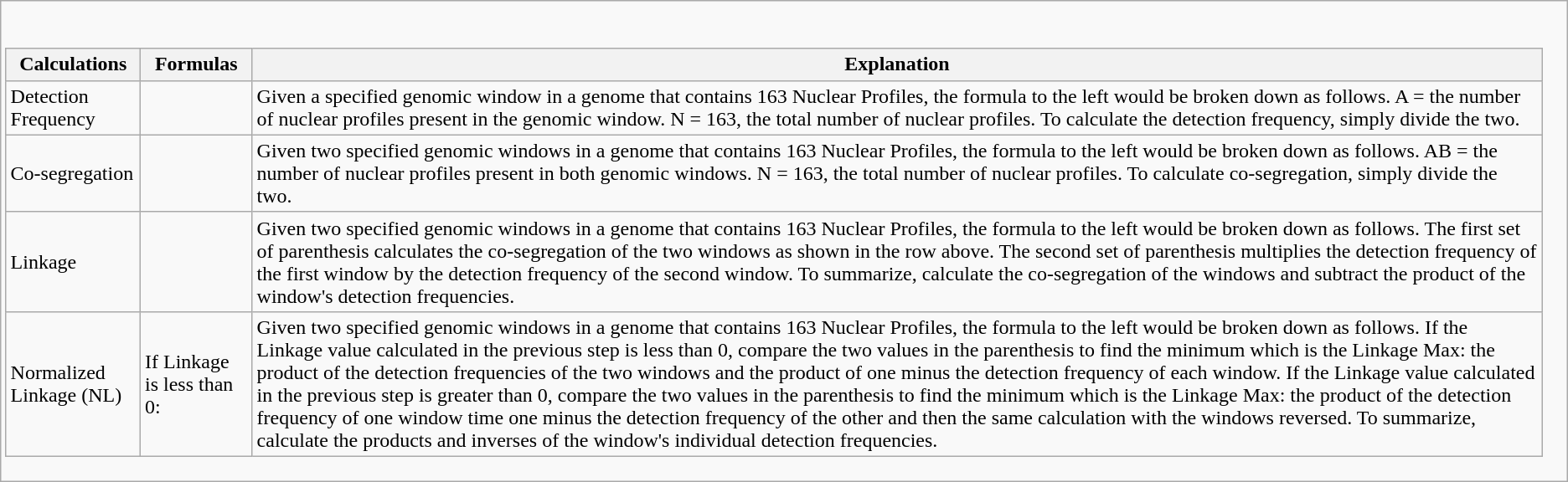<table class="wikitable">
<tr>
<td><br><table class="wikitable">
<tr>
<th>Calculations</th>
<th>Formulas</th>
<th>Explanation</th>
</tr>
<tr>
<td>Detection Frequency</td>
<td></td>
<td>Given a specified genomic window in a genome that contains 163 Nuclear Profiles, the formula to the left would be broken down as follows. A = the number of nuclear profiles present in the genomic window. N = 163, the total number of nuclear profiles. To calculate the detection frequency, simply divide the two.</td>
</tr>
<tr>
<td>Co-segregation</td>
<td></td>
<td>Given two specified genomic windows in a genome that contains 163 Nuclear Profiles, the formula to the left would be broken down as follows. AB = the number of nuclear profiles present in both genomic windows. N = 163, the total number of nuclear profiles. To calculate co-segregation, simply divide the two.</td>
</tr>
<tr>
<td>Linkage</td>
<td></td>
<td>Given two specified genomic windows in a genome that contains 163 Nuclear Profiles, the formula to the left would be broken down as follows. The first set of parenthesis calculates the co-segregation of the two windows as shown in the row above. The second set of parenthesis multiplies the detection frequency of the first window by the detection frequency of the second window. To summarize, calculate the co-segregation of the windows and subtract the product of the window's detection frequencies.</td>
</tr>
<tr>
<td>Normalized Linkage (NL)</td>
<td>If Linkage is less than 0:<br></td>
<td>Given two specified genomic windows in a genome that contains 163 Nuclear Profiles, the formula to the left would be broken down as follows. If the Linkage value calculated in the previous step is less than 0, compare the two values in the parenthesis to find the minimum which is the Linkage Max: the product of the detection frequencies of the two windows and the product of one minus the detection frequency of each window. If the Linkage value calculated in the previous step is greater than 0, compare the two values in the parenthesis to find the minimum which is the Linkage Max: the product of the detection frequency of one window time one minus the detection frequency of the other and then the same calculation with the windows reversed. To summarize, calculate the products and inverses of the window's individual detection frequencies.</td>
</tr>
</table>
</td>
</tr>
</table>
